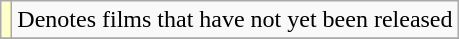<table class="wikitable">
<tr>
<td style="background:#FFFFCC;"></td>
<td>Denotes films that have not yet been released</td>
</tr>
<tr>
</tr>
</table>
